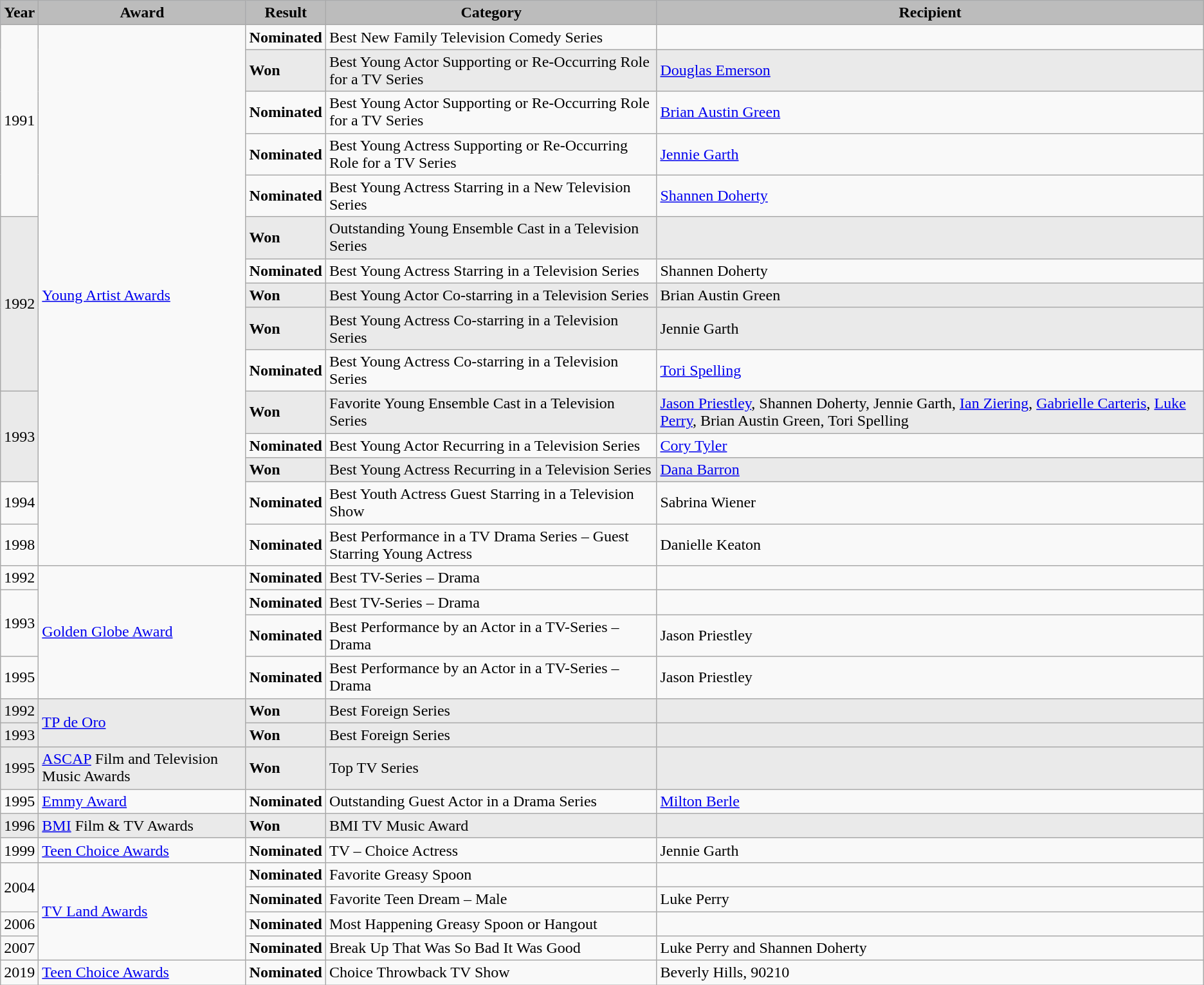<table class="wikitable">
<tr style="background:#b0c4de; text-align:center;">
<th style="background:#bcbcbc;">Year</th>
<th style="background:#bcbcbc;">Award</th>
<th style="background:#bcbcbc;">Result</th>
<th style="background:#bcbcbc;">Category</th>
<th style="background:#bcbcbc;">Recipient</th>
</tr>
<tr>
<td rowspan=5>1991</td>
<td rowspan=15><a href='#'>Young Artist Awards</a></td>
<td><strong>Nominated</strong></td>
<td>Best New Family Television Comedy Series</td>
<td></td>
</tr>
<tr style="background:#eaeaea;"|>
<td><strong>Won</strong></td>
<td>Best Young Actor Supporting or Re-Occurring Role for a TV Series</td>
<td><a href='#'>Douglas Emerson</a></td>
</tr>
<tr>
<td><strong>Nominated</strong></td>
<td>Best Young Actor Supporting or Re-Occurring Role for a TV Series</td>
<td><a href='#'>Brian Austin Green</a></td>
</tr>
<tr>
<td><strong>Nominated</strong></td>
<td>Best Young Actress Supporting or Re-Occurring Role for a TV Series</td>
<td><a href='#'>Jennie Garth</a></td>
</tr>
<tr>
<td><strong>Nominated</strong></td>
<td>Best Young Actress Starring in a New Television Series</td>
<td><a href='#'>Shannen Doherty</a></td>
</tr>
<tr style="background:#eaeaea;"|>
<td rowspan=5>1992</td>
<td><strong>Won</strong></td>
<td>Outstanding Young Ensemble Cast in a Television Series</td>
<td></td>
</tr>
<tr>
<td><strong>Nominated</strong></td>
<td>Best Young Actress Starring in a Television Series</td>
<td>Shannen Doherty</td>
</tr>
<tr style="background:#eaeaea;"|>
<td><strong>Won</strong></td>
<td>Best Young Actor Co-starring in a Television Series</td>
<td>Brian Austin Green</td>
</tr>
<tr style="background:#eaeaea;"|>
<td><strong>Won</strong></td>
<td>Best Young Actress Co-starring in a Television Series</td>
<td>Jennie Garth</td>
</tr>
<tr>
<td><strong>Nominated</strong></td>
<td>Best Young Actress Co-starring in a Television Series</td>
<td><a href='#'>Tori Spelling</a></td>
</tr>
<tr style="background:#eaeaea;"|>
<td rowspan=3>1993</td>
<td><strong>Won</strong></td>
<td>Favorite Young Ensemble Cast in a Television Series</td>
<td><a href='#'>Jason Priestley</a>, Shannen Doherty, Jennie Garth, <a href='#'>Ian Ziering</a>, <a href='#'>Gabrielle Carteris</a>, <a href='#'>Luke Perry</a>, Brian Austin Green, Tori Spelling</td>
</tr>
<tr>
<td><strong>Nominated</strong></td>
<td>Best Young Actor Recurring in a Television Series</td>
<td><a href='#'>Cory Tyler</a></td>
</tr>
<tr style="background:#eaeaea;"|>
<td><strong>Won</strong></td>
<td>Best Young Actress Recurring in a Television Series</td>
<td><a href='#'>Dana Barron</a></td>
</tr>
<tr>
<td>1994</td>
<td><strong>Nominated</strong></td>
<td>Best Youth Actress Guest Starring in a Television Show</td>
<td>Sabrina Wiener</td>
</tr>
<tr>
<td>1998</td>
<td><strong>Nominated</strong></td>
<td>Best Performance in a TV Drama Series – Guest Starring Young Actress</td>
<td>Danielle Keaton</td>
</tr>
<tr>
<td>1992</td>
<td rowspan=4><a href='#'>Golden Globe Award</a></td>
<td><strong>Nominated</strong></td>
<td>Best TV-Series – Drama</td>
<td></td>
</tr>
<tr>
<td rowspan=2>1993</td>
<td><strong>Nominated</strong></td>
<td>Best TV-Series – Drama</td>
<td></td>
</tr>
<tr>
<td><strong>Nominated</strong></td>
<td>Best Performance by an Actor in a TV-Series – Drama</td>
<td>Jason Priestley</td>
</tr>
<tr>
<td>1995</td>
<td><strong>Nominated</strong></td>
<td>Best Performance by an Actor in a TV-Series – Drama</td>
<td>Jason Priestley</td>
</tr>
<tr style="background:#eaeaea;"|>
<td>1992</td>
<td rowspan=2><a href='#'>TP de Oro</a></td>
<td><strong>Won</strong></td>
<td>Best Foreign Series</td>
<td></td>
</tr>
<tr style="background:#eaeaea;"|>
<td>1993</td>
<td><strong>Won</strong></td>
<td>Best Foreign Series</td>
<td></td>
</tr>
<tr style="background:#eaeaea;"|>
<td>1995</td>
<td><a href='#'>ASCAP</a> Film and Television Music Awards</td>
<td><strong>Won</strong></td>
<td>Top TV Series</td>
<td></td>
</tr>
<tr>
<td>1995</td>
<td><a href='#'>Emmy Award</a></td>
<td><strong>Nominated</strong></td>
<td>Outstanding Guest Actor in a Drama Series</td>
<td><a href='#'>Milton Berle</a></td>
</tr>
<tr style="background:#eaeaea;"|>
<td>1996</td>
<td><a href='#'>BMI</a> Film & TV Awards</td>
<td><strong>Won</strong></td>
<td>BMI TV Music Award</td>
<td></td>
</tr>
<tr>
<td>1999</td>
<td><a href='#'>Teen Choice Awards</a></td>
<td><strong>Nominated</strong></td>
<td>TV – Choice Actress</td>
<td>Jennie Garth</td>
</tr>
<tr>
<td rowspan=2>2004</td>
<td rowspan=4><a href='#'>TV Land Awards</a></td>
<td><strong>Nominated</strong></td>
<td>Favorite Greasy Spoon</td>
<td></td>
</tr>
<tr>
<td><strong>Nominated</strong></td>
<td>Favorite Teen Dream – Male</td>
<td>Luke Perry</td>
</tr>
<tr>
<td>2006</td>
<td><strong>Nominated</strong></td>
<td>Most Happening Greasy Spoon or Hangout</td>
<td></td>
</tr>
<tr>
<td>2007</td>
<td><strong>Nominated</strong></td>
<td>Break Up That Was So Bad It Was Good</td>
<td>Luke Perry and Shannen Doherty</td>
</tr>
<tr>
<td>2019</td>
<td><a href='#'>Teen Choice Awards</a></td>
<td><strong>Nominated</strong></td>
<td>Choice Throwback TV Show</td>
<td>Beverly Hills, 90210</td>
</tr>
</table>
